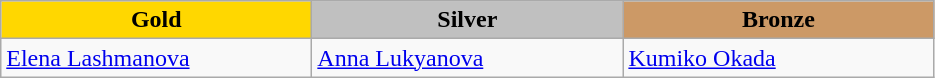<table class="wikitable" style="text-align:left">
<tr align="center">
<td width=200 bgcolor=gold><strong>Gold</strong></td>
<td width=200 bgcolor=silver><strong>Silver</strong></td>
<td width=200 bgcolor=CC9966><strong>Bronze</strong></td>
</tr>
<tr>
<td><a href='#'>Elena Lashmanova</a><br></td>
<td><a href='#'>Anna Lukyanova</a><br></td>
<td><a href='#'>Kumiko Okada</a><br></td>
</tr>
</table>
